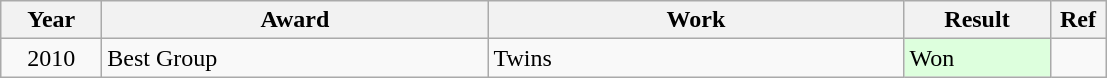<table class="wikitable">
<tr>
<th width=60>Year</th>
<th width="250">Award</th>
<th width="270">Work</th>
<th width="90">Result</th>
<th width="30">Ref</th>
</tr>
<tr>
<td align="center">2010</td>
<td>Best Group</td>
<td>Twins</td>
<td style="background: #ddffdd"><div>Won</div></td>
<td align="center"></td>
</tr>
</table>
